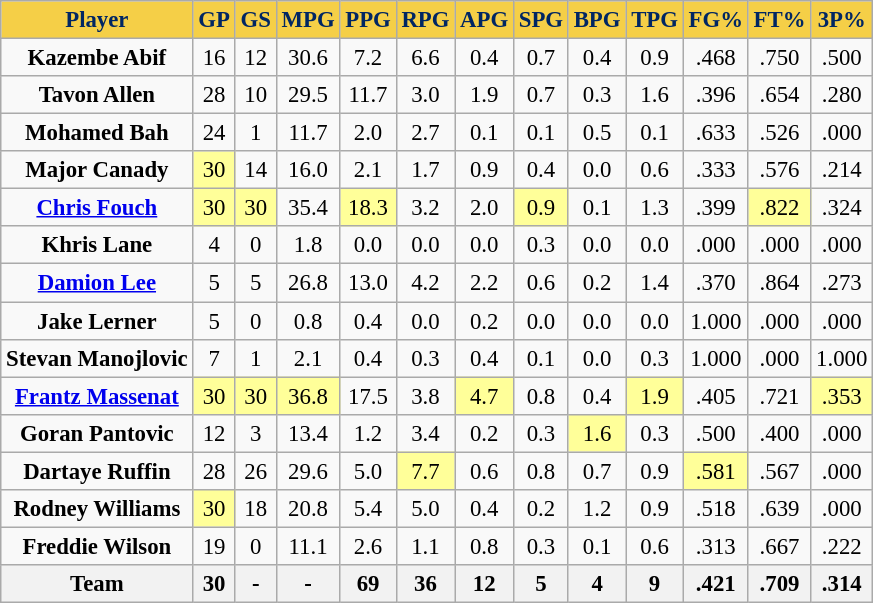<table class="wikitable sortable" style="font-size: 95%;text-align:center">
<tr>
<th style="background:#F5CF47;color:#002663;">Player</th>
<th style="background:#F5CF47;color:#002663;">GP</th>
<th style="background:#F5CF47;color:#002663;">GS</th>
<th style="background:#F5CF47;color:#002663;">MPG</th>
<th style="background:#F5CF47;color:#002663;">PPG</th>
<th style="background:#F5CF47;color:#002663;">RPG</th>
<th style="background:#F5CF47;color:#002663;">APG</th>
<th style="background:#F5CF47;color:#002663;">SPG</th>
<th style="background:#F5CF47;color:#002663;">BPG</th>
<th style="background:#F5CF47;color:#002663;">TPG</th>
<th style="background:#F5CF47;color:#002663;">FG%</th>
<th style="background:#F5CF47;color:#002663;">FT%</th>
<th style="background:#F5CF47;color:#002663;">3P%</th>
</tr>
<tr>
<td data-sort-value="Abif, Kazembe"><strong>Kazembe Abif</strong></td>
<td>16</td>
<td>12</td>
<td>30.6</td>
<td>7.2</td>
<td>6.6</td>
<td>0.4</td>
<td>0.7</td>
<td>0.4</td>
<td>0.9</td>
<td>.468</td>
<td>.750</td>
<td>.500</td>
</tr>
<tr>
<td data-sort-value="Allen, Tavon"><strong>Tavon Allen</strong></td>
<td>28</td>
<td>10</td>
<td>29.5</td>
<td>11.7</td>
<td>3.0</td>
<td>1.9</td>
<td>0.7</td>
<td>0.3</td>
<td>1.6</td>
<td>.396</td>
<td>.654</td>
<td>.280</td>
</tr>
<tr>
<td data-sort-value="Bah, Mohamed"><strong>Mohamed Bah</strong></td>
<td>24</td>
<td>1</td>
<td>11.7</td>
<td>2.0</td>
<td>2.7</td>
<td>0.1</td>
<td>0.1</td>
<td>0.5</td>
<td>0.1</td>
<td>.633</td>
<td>.526</td>
<td>.000</td>
</tr>
<tr>
<td data-sort-value="Canady, Major"><strong>Major Canady</strong></td>
<td style="background:#FFFF99">30</td>
<td>14</td>
<td>16.0</td>
<td>2.1</td>
<td>1.7</td>
<td>0.9</td>
<td>0.4</td>
<td>0.0</td>
<td>0.6</td>
<td>.333</td>
<td>.576</td>
<td>.214</td>
</tr>
<tr>
<td data-sort-value="Fouch, Chris"><strong><a href='#'>Chris Fouch</a></strong></td>
<td style="background:#FFFF99">30</td>
<td style="background:#FFFF99">30</td>
<td>35.4</td>
<td style="background:#FFFF99">18.3</td>
<td>3.2</td>
<td>2.0</td>
<td style="background:#FFFF99">0.9</td>
<td>0.1</td>
<td>1.3</td>
<td>.399</td>
<td style="background:#FFFF99">.822</td>
<td>.324</td>
</tr>
<tr>
<td data-sort-value="Lane, Khris"><strong>Khris Lane</strong></td>
<td>4</td>
<td>0</td>
<td>1.8</td>
<td>0.0</td>
<td>0.0</td>
<td>0.0</td>
<td>0.3</td>
<td>0.0</td>
<td>0.0</td>
<td>.000</td>
<td>.000</td>
<td>.000</td>
</tr>
<tr>
<td data-sort-value="Lee, Damion"><strong><a href='#'>Damion Lee</a></strong></td>
<td>5</td>
<td>5</td>
<td>26.8</td>
<td>13.0</td>
<td>4.2</td>
<td>2.2</td>
<td>0.6</td>
<td>0.2</td>
<td>1.4</td>
<td>.370</td>
<td>.864</td>
<td>.273</td>
</tr>
<tr>
<td data-sort-value="Lerner, Jake"><strong>Jake Lerner</strong></td>
<td>5</td>
<td>0</td>
<td>0.8</td>
<td>0.4</td>
<td>0.0</td>
<td>0.2</td>
<td>0.0</td>
<td>0.0</td>
<td>0.0</td>
<td>1.000</td>
<td>.000</td>
<td>.000</td>
</tr>
<tr>
<td data-sort-value="Manojlovic, Stevan"><strong>Stevan Manojlovic</strong></td>
<td>7</td>
<td>1</td>
<td>2.1</td>
<td>0.4</td>
<td>0.3</td>
<td>0.4</td>
<td>0.1</td>
<td>0.0</td>
<td>0.3</td>
<td>1.000</td>
<td>.000</td>
<td>1.000</td>
</tr>
<tr>
<td data-sort-value="Massenat, Frantz"><strong><a href='#'>Frantz Massenat</a></strong></td>
<td style="background:#FFFF99">30</td>
<td style="background:#FFFF99">30</td>
<td style="background:#FFFF99">36.8</td>
<td>17.5</td>
<td>3.8</td>
<td style="background:#FFFF99">4.7</td>
<td>0.8</td>
<td>0.4</td>
<td style="background:#FFFF99">1.9</td>
<td>.405</td>
<td>.721</td>
<td style="background:#FFFF99">.353</td>
</tr>
<tr>
<td data-sort-value="Pantovic, Goran"><strong>Goran Pantovic</strong></td>
<td>12</td>
<td>3</td>
<td>13.4</td>
<td>1.2</td>
<td>3.4</td>
<td>0.2</td>
<td>0.3</td>
<td style="background:#FFFF99">1.6</td>
<td>0.3</td>
<td>.500</td>
<td>.400</td>
<td>.000</td>
</tr>
<tr>
<td data-sort-value="Ruffin, Dartaye"><strong>Dartaye Ruffin</strong></td>
<td>28</td>
<td>26</td>
<td>29.6</td>
<td>5.0</td>
<td style="background:#FFFF99">7.7</td>
<td>0.6</td>
<td>0.8</td>
<td>0.7</td>
<td>0.9</td>
<td style="background:#FFFF99">.581</td>
<td>.567</td>
<td>.000</td>
</tr>
<tr>
<td data-sort-value="Williams, Rodney"><strong>Rodney Williams</strong></td>
<td style="background:#FFFF99">30</td>
<td>18</td>
<td>20.8</td>
<td>5.4</td>
<td>5.0</td>
<td>0.4</td>
<td>0.2</td>
<td>1.2</td>
<td>0.9</td>
<td>.518</td>
<td>.639</td>
<td>.000</td>
</tr>
<tr>
<td data-sort-value="Wilson, Freddie"><strong>Freddie Wilson</strong></td>
<td>19</td>
<td>0</td>
<td>11.1</td>
<td>2.6</td>
<td>1.1</td>
<td>0.8</td>
<td>0.3</td>
<td>0.1</td>
<td>0.6</td>
<td>.313</td>
<td>.667</td>
<td>.222</td>
</tr>
<tr>
<th>Team</th>
<th>30</th>
<th>-</th>
<th>-</th>
<th>69</th>
<th>36</th>
<th>12</th>
<th>5</th>
<th>4</th>
<th>9</th>
<th>.421</th>
<th>.709</th>
<th>.314</th>
</tr>
</table>
